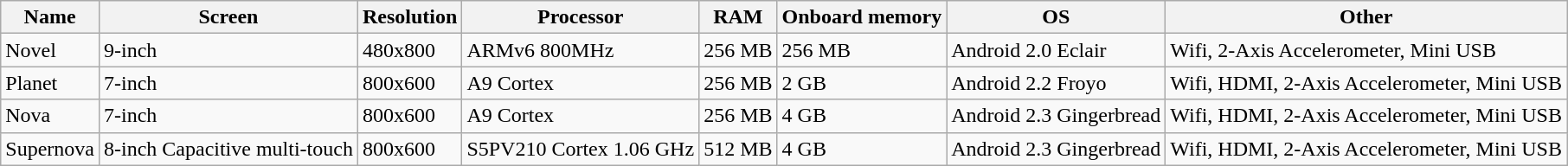<table class="wikitable">
<tr>
<th>Name</th>
<th>Screen</th>
<th>Resolution</th>
<th>Processor</th>
<th>RAM</th>
<th>Onboard memory</th>
<th>OS</th>
<th>Other</th>
</tr>
<tr>
<td>Novel</td>
<td>9-inch</td>
<td>480x800</td>
<td>ARMv6 800MHz</td>
<td>256 MB</td>
<td>256 MB</td>
<td>Android 2.0 Eclair</td>
<td>Wifi, 2-Axis Accelerometer, Mini USB</td>
</tr>
<tr>
<td>Planet</td>
<td>7-inch</td>
<td>800x600</td>
<td>A9 Cortex</td>
<td>256 MB</td>
<td>2 GB</td>
<td>Android 2.2 Froyo</td>
<td>Wifi, HDMI, 2-Axis Accelerometer, Mini USB</td>
</tr>
<tr>
<td>Nova</td>
<td>7-inch</td>
<td>800x600</td>
<td>A9 Cortex</td>
<td>256 MB</td>
<td>4 GB</td>
<td>Android 2.3  Gingerbread</td>
<td>Wifi, HDMI, 2-Axis Accelerometer, Mini USB</td>
</tr>
<tr>
<td>Supernova</td>
<td>8-inch Capacitive multi-touch</td>
<td>800x600</td>
<td>S5PV210 Cortex 1.06 GHz</td>
<td>512 MB</td>
<td>4 GB</td>
<td>Android 2.3  Gingerbread</td>
<td>Wifi, HDMI, 2-Axis Accelerometer, Mini USB</td>
</tr>
</table>
